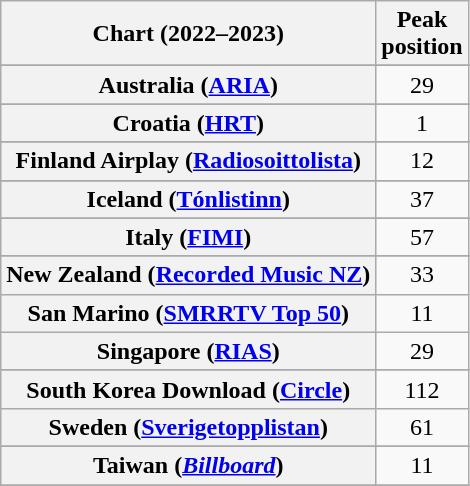<table class="wikitable sortable plainrowheaders" style="text-align:center">
<tr>
<th scope="col">Chart (2022–2023)</th>
<th scope="col">Peak<br>position</th>
</tr>
<tr>
</tr>
<tr>
<th scope="row">Australia (<a href='#'>ARIA</a>)</th>
<td>29</td>
</tr>
<tr>
</tr>
<tr>
</tr>
<tr>
</tr>
<tr>
</tr>
<tr>
</tr>
<tr>
</tr>
<tr>
</tr>
<tr>
</tr>
<tr>
<th scope="row">Croatia (<a href='#'>HRT</a>)</th>
<td>1</td>
</tr>
<tr>
</tr>
<tr>
</tr>
<tr>
<th scope="row">Finland Airplay (<a href='#'>Radiosoittolista</a>)</th>
<td>12</td>
</tr>
<tr>
</tr>
<tr>
</tr>
<tr>
</tr>
<tr>
</tr>
<tr>
<th scope="row">Iceland (<a href='#'>Tónlistinn</a>)</th>
<td>37</td>
</tr>
<tr>
</tr>
<tr>
<th scope="row">Italy (<a href='#'>FIMI</a>)</th>
<td>57</td>
</tr>
<tr>
</tr>
<tr>
</tr>
<tr>
</tr>
<tr>
<th scope="row">New Zealand (<a href='#'>Recorded Music NZ</a>)</th>
<td>33</td>
</tr>
<tr>
<th scope="row">San Marino (<a href='#'>SMRRTV Top 50</a>)</th>
<td>11</td>
</tr>
<tr>
<th scope="row">Singapore (<a href='#'>RIAS</a>)</th>
<td>29</td>
</tr>
<tr>
</tr>
<tr>
</tr>
<tr>
</tr>
<tr>
<th scope="row">South Korea Download (<a href='#'>Circle</a>)</th>
<td>112</td>
</tr>
<tr>
<th scope="row">Sweden (<a href='#'>Sverigetopplistan</a>)</th>
<td>61</td>
</tr>
<tr>
</tr>
<tr>
<th scope="row">Taiwan (<em><a href='#'>Billboard</a></em>)</th>
<td>11</td>
</tr>
<tr>
</tr>
<tr>
</tr>
<tr>
</tr>
<tr>
</tr>
<tr>
</tr>
</table>
